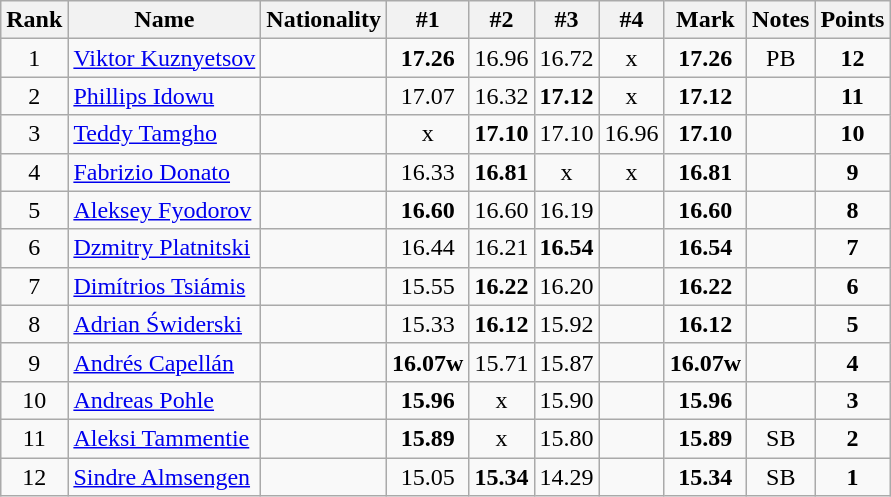<table class="wikitable sortable" style="text-align:center">
<tr>
<th>Rank</th>
<th>Name</th>
<th>Nationality</th>
<th>#1</th>
<th>#2</th>
<th>#3</th>
<th>#4</th>
<th>Mark</th>
<th>Notes</th>
<th>Points</th>
</tr>
<tr>
<td>1</td>
<td align=left><a href='#'>Viktor Kuznyetsov</a></td>
<td align=left></td>
<td><strong>17.26</strong></td>
<td>16.96</td>
<td>16.72</td>
<td>x</td>
<td><strong>17.26</strong></td>
<td>PB</td>
<td><strong>12</strong></td>
</tr>
<tr>
<td>2</td>
<td align=left><a href='#'>Phillips Idowu</a></td>
<td align=left></td>
<td>17.07</td>
<td>16.32</td>
<td><strong>17.12</strong></td>
<td>x</td>
<td><strong>17.12</strong></td>
<td></td>
<td><strong> 11</strong></td>
</tr>
<tr>
<td>3</td>
<td align=left><a href='#'>Teddy Tamgho</a></td>
<td align=left></td>
<td>x</td>
<td><strong>17.10</strong></td>
<td>17.10</td>
<td>16.96</td>
<td><strong>17.10</strong></td>
<td></td>
<td><strong>10</strong></td>
</tr>
<tr>
<td>4</td>
<td align=left><a href='#'>Fabrizio Donato</a></td>
<td align=left></td>
<td>16.33</td>
<td><strong>16.81</strong></td>
<td>x</td>
<td>x</td>
<td><strong>16.81</strong></td>
<td></td>
<td><strong>9</strong></td>
</tr>
<tr>
<td>5</td>
<td align=left><a href='#'>Aleksey Fyodorov</a></td>
<td align=left></td>
<td><strong>16.60</strong></td>
<td>16.60</td>
<td>16.19</td>
<td></td>
<td><strong>16.60</strong></td>
<td></td>
<td><strong>8</strong></td>
</tr>
<tr>
<td>6</td>
<td align=left><a href='#'>Dzmitry Platnitski</a></td>
<td align=left></td>
<td>16.44</td>
<td>16.21</td>
<td><strong>16.54</strong></td>
<td></td>
<td><strong>16.54</strong></td>
<td></td>
<td><strong>7</strong></td>
</tr>
<tr>
<td>7</td>
<td align=left><a href='#'>Dimítrios Tsiámis</a></td>
<td align=left></td>
<td>15.55</td>
<td><strong>16.22</strong></td>
<td>16.20</td>
<td></td>
<td><strong>16.22</strong></td>
<td></td>
<td><strong>6</strong></td>
</tr>
<tr>
<td>8</td>
<td align=left><a href='#'>Adrian Świderski</a></td>
<td align=left></td>
<td>15.33</td>
<td><strong>16.12</strong></td>
<td>15.92</td>
<td></td>
<td><strong>16.12</strong></td>
<td></td>
<td><strong>5</strong></td>
</tr>
<tr>
<td>9</td>
<td align=left><a href='#'>Andrés Capellán</a></td>
<td align=left></td>
<td><strong>16.07w</strong></td>
<td>15.71</td>
<td>15.87</td>
<td></td>
<td><strong>16.07w</strong></td>
<td></td>
<td><strong>4</strong></td>
</tr>
<tr>
<td>10</td>
<td align=left><a href='#'>Andreas Pohle</a></td>
<td align=left></td>
<td><strong>15.96</strong></td>
<td>x</td>
<td>15.90</td>
<td></td>
<td><strong>15.96</strong></td>
<td></td>
<td><strong>3</strong></td>
</tr>
<tr>
<td>11</td>
<td align=left><a href='#'>Aleksi Tammentie</a></td>
<td align=left></td>
<td><strong>15.89</strong></td>
<td>x</td>
<td>15.80</td>
<td></td>
<td><strong>15.89</strong></td>
<td>SB</td>
<td><strong>2</strong></td>
</tr>
<tr>
<td>12</td>
<td align=left><a href='#'>Sindre Almsengen</a></td>
<td align=left></td>
<td>15.05</td>
<td><strong>15.34</strong></td>
<td>14.29</td>
<td></td>
<td><strong>15.34</strong></td>
<td>SB</td>
<td><strong>1</strong></td>
</tr>
</table>
